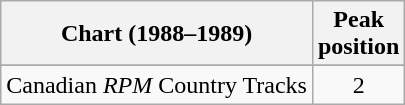<table class="wikitable sortable">
<tr>
<th align="left">Chart (1988–1989)</th>
<th align="center">Peak<br>position</th>
</tr>
<tr>
</tr>
<tr>
<td align="left">Canadian <em>RPM</em> Country Tracks</td>
<td align="center">2</td>
</tr>
</table>
